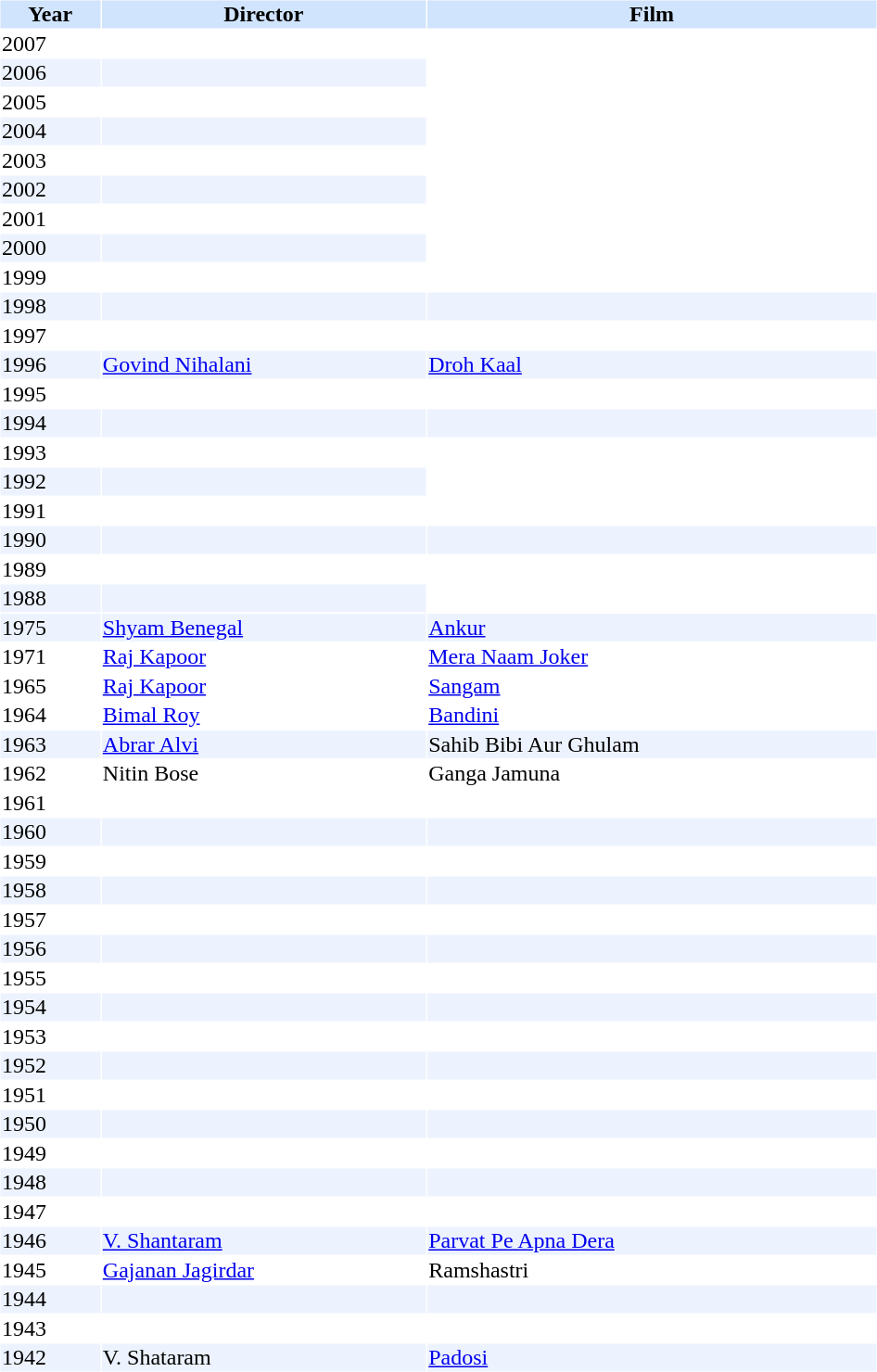<table cellspacing="1" cellpadding="1" border="0" width="50%">
<tr bgcolor="#d1e4fd">
<th>Year</th>
<th>Director</th>
<th>Film</th>
</tr>
<tr>
<td>2007</td>
<td></td>
</tr>
<tr bgcolor=#edf3fe>
<td>2006</td>
<td></td>
</tr>
<tr>
<td>2005</td>
<td></td>
</tr>
<tr bgcolor=#edf3fe>
<td>2004</td>
<td></td>
</tr>
<tr>
<td>2003</td>
<td></td>
</tr>
<tr bgcolor=#edf3fe>
<td>2002</td>
<td></td>
</tr>
<tr>
<td>2001</td>
<td></td>
</tr>
<tr bgcolor=#edf3fe>
<td>2000</td>
<td></td>
</tr>
<tr>
<td>1999</td>
<td></td>
</tr>
<tr bgcolor=#edf3fe>
<td>1998</td>
<td></td>
<td></td>
</tr>
<tr>
<td>1997</td>
<td></td>
</tr>
<tr bgcolor=#edf3fe>
<td>1996</td>
<td><a href='#'>Govind Nihalani</a></td>
<td><a href='#'>Droh Kaal</a></td>
</tr>
<tr>
<td>1995</td>
<td></td>
</tr>
<tr bgcolor=#edf3fe>
<td>1994</td>
<td></td>
<td></td>
</tr>
<tr>
<td>1993</td>
<td></td>
<td></td>
</tr>
<tr bgcolor=#edf3fe>
<td>1992</td>
<td></td>
</tr>
<tr>
<td>1991</td>
<td></td>
<td></td>
</tr>
<tr bgcolor=#edf3fe>
<td>1990</td>
<td></td>
<td></td>
</tr>
<tr>
<td>1989</td>
<td></td>
</tr>
<tr bgcolor=#edf3fe>
<td>1988</td>
<td></td>
</tr>
<tr bgcolor=#edf3fe>
<td>1975</td>
<td><a href='#'>Shyam Benegal</a></td>
<td><a href='#'>Ankur</a></td>
</tr>
<tr>
<td>1971</td>
<td><a href='#'>Raj Kapoor</a></td>
<td><a href='#'>Mera Naam Joker</a></td>
</tr>
<tr>
<td>1965</td>
<td><a href='#'>Raj Kapoor</a></td>
<td><a href='#'>Sangam</a></td>
</tr>
<tr>
<td>1964</td>
<td><a href='#'>Bimal Roy</a></td>
<td><a href='#'>Bandini</a></td>
</tr>
<tr bgcolor=#edf3fe>
<td>1963</td>
<td><a href='#'>Abrar Alvi</a></td>
<td>Sahib Bibi Aur Ghulam</td>
</tr>
<tr>
<td>1962</td>
<td>Nitin Bose</td>
<td>Ganga Jamuna</td>
</tr>
<tr>
<td>1961</td>
<td></td>
<td></td>
</tr>
<tr bgcolor=#edf3fe>
<td>1960</td>
<td></td>
<td></td>
</tr>
<tr>
<td>1959</td>
<td></td>
<td></td>
</tr>
<tr bgcolor=#edf3fe>
<td>1958</td>
<td></td>
<td></td>
</tr>
<tr>
<td>1957</td>
<td></td>
<td></td>
</tr>
<tr bgcolor=#edf3fe>
<td>1956</td>
<td></td>
<td></td>
</tr>
<tr>
<td>1955</td>
<td></td>
<td></td>
</tr>
<tr bgcolor=#edf3fe>
<td>1954</td>
<td></td>
<td></td>
</tr>
<tr>
<td>1953</td>
<td></td>
<td></td>
</tr>
<tr bgcolor=#edf3fe>
<td>1952</td>
<td></td>
<td></td>
</tr>
<tr>
<td>1951</td>
<td></td>
<td></td>
</tr>
<tr bgcolor=#edf3fe>
<td>1950</td>
<td></td>
<td></td>
</tr>
<tr>
<td>1949</td>
<td></td>
<td></td>
</tr>
<tr bgcolor=#edf3fe>
<td>1948</td>
<td></td>
<td></td>
</tr>
<tr>
<td>1947</td>
<td></td>
<td></td>
</tr>
<tr bgcolor=#edf3fe>
<td>1946</td>
<td><a href='#'>V. Shantaram</a></td>
<td><a href='#'>Parvat Pe Apna Dera</a></td>
</tr>
<tr>
<td>1945</td>
<td><a href='#'>Gajanan Jagirdar</a></td>
<td>Ramshastri</td>
</tr>
<tr bgcolor=#edf3fe>
<td>1944</td>
<td></td>
<td></td>
</tr>
<tr>
<td>1943</td>
<td></td>
<td></td>
</tr>
<tr bgcolor=#edf3fe>
<td>1942</td>
<td>V. Shataram</td>
<td><a href='#'>Padosi</a></td>
</tr>
<tr>
</tr>
</table>
